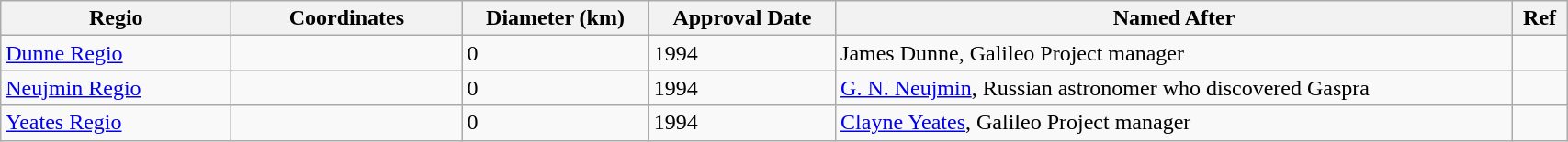<table class="wikitable" style="min-width: 90%;">
<tr>
<th style="width:10em">Regio</th>
<th style="width:10em">Coordinates</th>
<th>Diameter (km)</th>
<th>Approval Date</th>
<th>Named After</th>
<th>Ref</th>
</tr>
<tr>
<td><a href='#'>Dunne Regio</a></td>
<td></td>
<td>0</td>
<td>1994</td>
<td>James Dunne, Galileo Project manager</td>
<td></td>
</tr>
<tr>
<td><a href='#'>Neujmin Regio</a></td>
<td></td>
<td>0</td>
<td>1994</td>
<td><a href='#'>G. N. Neujmin</a>, Russian astronomer who discovered Gaspra</td>
<td></td>
</tr>
<tr>
<td><a href='#'>Yeates Regio</a></td>
<td></td>
<td>0</td>
<td>1994</td>
<td><a href='#'>Clayne Yeates</a>, Galileo Project manager</td>
<td></td>
</tr>
</table>
